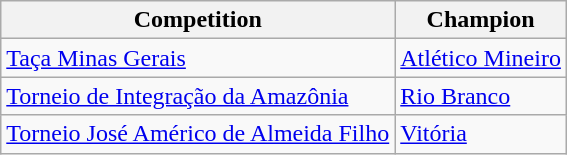<table class="wikitable">
<tr>
<th>Competition</th>
<th>Champion</th>
</tr>
<tr>
<td><a href='#'>Taça Minas Gerais</a></td>
<td><a href='#'>Atlético Mineiro</a></td>
</tr>
<tr>
<td><a href='#'>Torneio de Integração da Amazônia</a></td>
<td><a href='#'>Rio Branco</a></td>
</tr>
<tr>
<td><a href='#'>Torneio José Américo de Almeida Filho</a></td>
<td><a href='#'>Vitória</a></td>
</tr>
</table>
